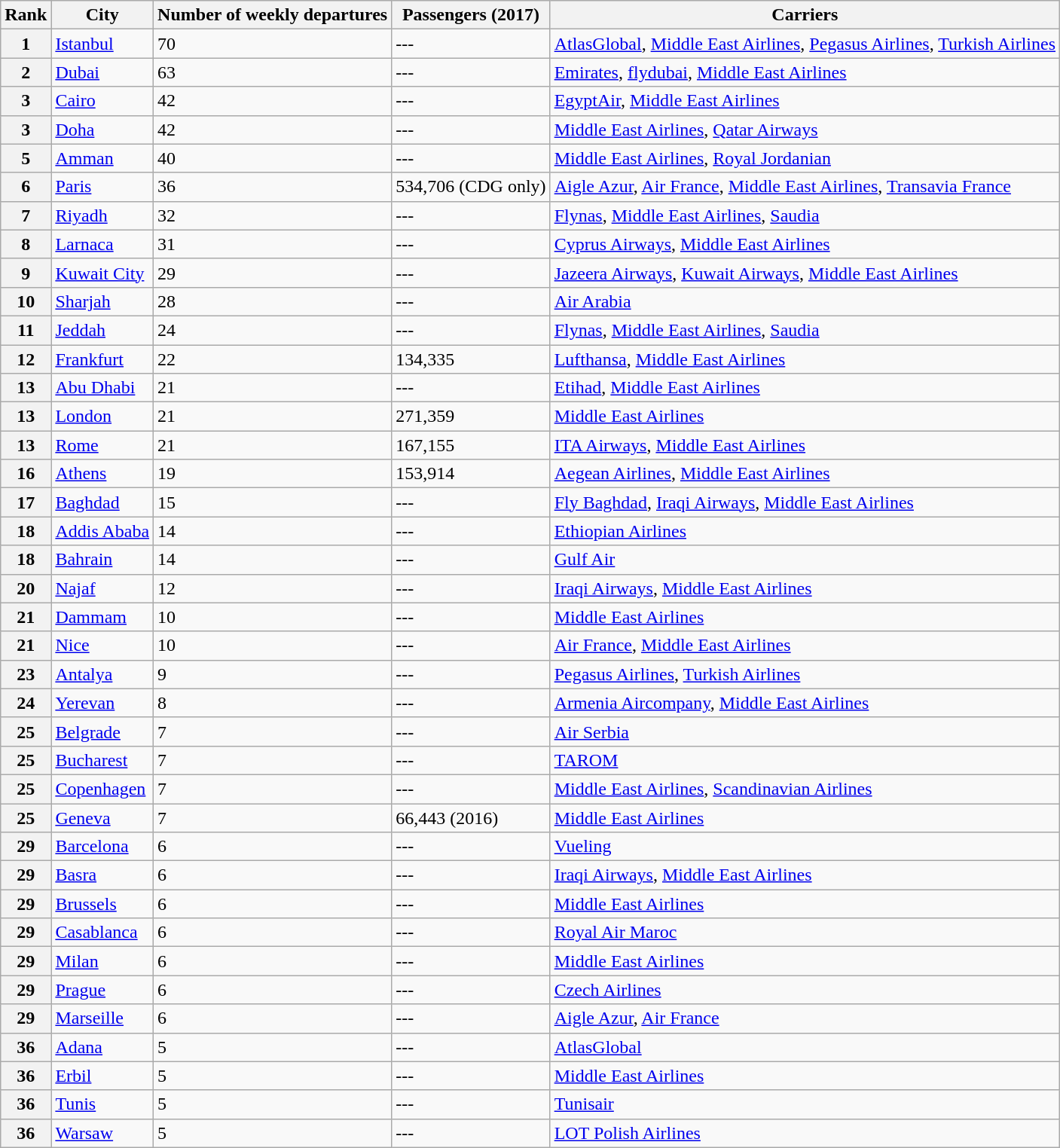<table class="wikitable sortable" style="text-align:left">
<tr>
<th>Rank</th>
<th>City</th>
<th>Number of weekly departures</th>
<th>Passengers (2017)</th>
<th>Carriers</th>
</tr>
<tr>
<th>1</th>
<td> <a href='#'>Istanbul</a></td>
<td>70</td>
<td>---</td>
<td><a href='#'>AtlasGlobal</a>, <a href='#'>Middle East Airlines</a>, <a href='#'>Pegasus Airlines</a>, <a href='#'>Turkish Airlines</a></td>
</tr>
<tr>
<th>2</th>
<td> <a href='#'>Dubai</a></td>
<td>63</td>
<td>---</td>
<td><a href='#'>Emirates</a>, <a href='#'>flydubai</a>, <a href='#'>Middle East Airlines</a></td>
</tr>
<tr>
<th>3</th>
<td> <a href='#'>Cairo</a></td>
<td>42</td>
<td>---</td>
<td><a href='#'>EgyptAir</a>, <a href='#'>Middle East Airlines</a></td>
</tr>
<tr>
<th>3</th>
<td> <a href='#'>Doha</a></td>
<td>42</td>
<td>---</td>
<td><a href='#'>Middle East Airlines</a>, <a href='#'>Qatar Airways</a></td>
</tr>
<tr>
<th>5</th>
<td> <a href='#'>Amman</a></td>
<td>40</td>
<td>---</td>
<td><a href='#'>Middle East Airlines</a>, <a href='#'>Royal Jordanian</a></td>
</tr>
<tr>
<th>6</th>
<td> <a href='#'>Paris</a></td>
<td>36</td>
<td>534,706 (CDG only)</td>
<td><a href='#'>Aigle Azur</a>, <a href='#'>Air France</a>, <a href='#'>Middle East Airlines</a>, <a href='#'>Transavia France</a></td>
</tr>
<tr>
<th>7</th>
<td> <a href='#'>Riyadh</a></td>
<td>32</td>
<td>---</td>
<td><a href='#'>Flynas</a>, <a href='#'>Middle East Airlines</a>, <a href='#'>Saudia</a></td>
</tr>
<tr>
<th>8</th>
<td> <a href='#'>Larnaca</a></td>
<td>31</td>
<td>---</td>
<td><a href='#'>Cyprus Airways</a>, <a href='#'>Middle East Airlines</a></td>
</tr>
<tr>
<th>9</th>
<td> <a href='#'>Kuwait City</a></td>
<td>29</td>
<td>---</td>
<td><a href='#'>Jazeera Airways</a>, <a href='#'>Kuwait Airways</a>, <a href='#'>Middle East Airlines</a></td>
</tr>
<tr>
<th>10</th>
<td> <a href='#'>Sharjah</a></td>
<td>28</td>
<td>---</td>
<td><a href='#'>Air Arabia</a></td>
</tr>
<tr>
<th>11</th>
<td> <a href='#'>Jeddah</a></td>
<td>24</td>
<td>---</td>
<td><a href='#'>Flynas</a>, <a href='#'>Middle East Airlines</a>, <a href='#'>Saudia</a></td>
</tr>
<tr>
<th>12</th>
<td> <a href='#'>Frankfurt</a></td>
<td>22</td>
<td>134,335</td>
<td><a href='#'>Lufthansa</a>, <a href='#'>Middle East Airlines</a></td>
</tr>
<tr>
<th>13</th>
<td> <a href='#'>Abu Dhabi</a></td>
<td>21</td>
<td>---</td>
<td><a href='#'>Etihad</a>, <a href='#'>Middle East Airlines</a></td>
</tr>
<tr>
<th>13</th>
<td> <a href='#'>London</a></td>
<td>21</td>
<td>271,359</td>
<td><a href='#'>Middle East Airlines</a></td>
</tr>
<tr>
<th>13</th>
<td> <a href='#'>Rome</a></td>
<td>21</td>
<td>167,155</td>
<td><a href='#'>ITA Airways</a>, <a href='#'>Middle East Airlines</a></td>
</tr>
<tr>
<th>16</th>
<td> <a href='#'>Athens</a></td>
<td>19</td>
<td>153,914</td>
<td><a href='#'>Aegean Airlines</a>, <a href='#'>Middle East Airlines</a></td>
</tr>
<tr>
<th>17</th>
<td> <a href='#'>Baghdad</a></td>
<td>15</td>
<td>---</td>
<td><a href='#'>Fly Baghdad</a>, <a href='#'>Iraqi Airways</a>, <a href='#'>Middle East Airlines</a></td>
</tr>
<tr>
<th>18</th>
<td> <a href='#'>Addis Ababa</a></td>
<td>14</td>
<td>---</td>
<td><a href='#'>Ethiopian Airlines</a></td>
</tr>
<tr>
<th>18</th>
<td> <a href='#'>Bahrain</a></td>
<td>14</td>
<td>---</td>
<td><a href='#'>Gulf Air</a></td>
</tr>
<tr>
<th>20</th>
<td> <a href='#'>Najaf</a></td>
<td>12</td>
<td>---</td>
<td><a href='#'>Iraqi Airways</a>, <a href='#'>Middle East Airlines</a></td>
</tr>
<tr>
<th>21</th>
<td> <a href='#'>Dammam</a></td>
<td>10</td>
<td>---</td>
<td><a href='#'>Middle East Airlines</a></td>
</tr>
<tr>
<th>21</th>
<td> <a href='#'>Nice</a></td>
<td>10</td>
<td>---</td>
<td><a href='#'>Air France</a>, <a href='#'>Middle East Airlines</a></td>
</tr>
<tr>
<th>23</th>
<td> <a href='#'>Antalya</a></td>
<td>9</td>
<td>---</td>
<td><a href='#'>Pegasus Airlines</a>, <a href='#'>Turkish Airlines</a></td>
</tr>
<tr>
<th>24</th>
<td> <a href='#'>Yerevan</a></td>
<td>8</td>
<td>---</td>
<td><a href='#'>Armenia Aircompany</a>, <a href='#'>Middle East Airlines</a></td>
</tr>
<tr>
<th>25</th>
<td> <a href='#'>Belgrade</a></td>
<td>7</td>
<td>---</td>
<td><a href='#'>Air Serbia</a></td>
</tr>
<tr>
<th>25</th>
<td> <a href='#'>Bucharest</a></td>
<td>7</td>
<td>---</td>
<td><a href='#'>TAROM</a></td>
</tr>
<tr>
<th>25</th>
<td> <a href='#'>Copenhagen</a></td>
<td>7</td>
<td>---</td>
<td><a href='#'>Middle East Airlines</a>, <a href='#'>Scandinavian Airlines</a></td>
</tr>
<tr>
<th>25</th>
<td> <a href='#'>Geneva</a></td>
<td>7</td>
<td>66,443 (2016)</td>
<td><a href='#'>Middle East Airlines</a></td>
</tr>
<tr>
<th>29</th>
<td> <a href='#'>Barcelona</a></td>
<td>6</td>
<td>---</td>
<td><a href='#'>Vueling</a></td>
</tr>
<tr>
<th>29</th>
<td> <a href='#'>Basra</a></td>
<td>6</td>
<td>---</td>
<td><a href='#'>Iraqi Airways</a>, <a href='#'>Middle East Airlines</a></td>
</tr>
<tr>
<th>29</th>
<td> <a href='#'>Brussels</a></td>
<td>6</td>
<td>---</td>
<td><a href='#'>Middle East Airlines</a></td>
</tr>
<tr>
<th>29</th>
<td> <a href='#'>Casablanca</a></td>
<td>6</td>
<td>---</td>
<td><a href='#'>Royal Air Maroc</a></td>
</tr>
<tr>
<th>29</th>
<td> <a href='#'>Milan</a></td>
<td>6</td>
<td>---</td>
<td><a href='#'>Middle East Airlines</a></td>
</tr>
<tr>
<th>29</th>
<td> <a href='#'>Prague</a></td>
<td>6</td>
<td>---</td>
<td><a href='#'>Czech Airlines</a></td>
</tr>
<tr>
<th>29</th>
<td> <a href='#'>Marseille</a></td>
<td>6</td>
<td>---</td>
<td><a href='#'>Aigle Azur</a>, <a href='#'>Air France</a></td>
</tr>
<tr>
<th>36</th>
<td> <a href='#'>Adana</a></td>
<td>5</td>
<td>---</td>
<td><a href='#'>AtlasGlobal</a></td>
</tr>
<tr>
<th>36</th>
<td> <a href='#'>Erbil</a></td>
<td>5</td>
<td>---</td>
<td><a href='#'>Middle East Airlines</a></td>
</tr>
<tr>
<th>36</th>
<td> <a href='#'>Tunis</a></td>
<td>5</td>
<td>---</td>
<td><a href='#'>Tunisair</a></td>
</tr>
<tr>
<th>36</th>
<td> <a href='#'>Warsaw</a></td>
<td>5</td>
<td>---</td>
<td><a href='#'>LOT Polish Airlines</a></td>
</tr>
</table>
